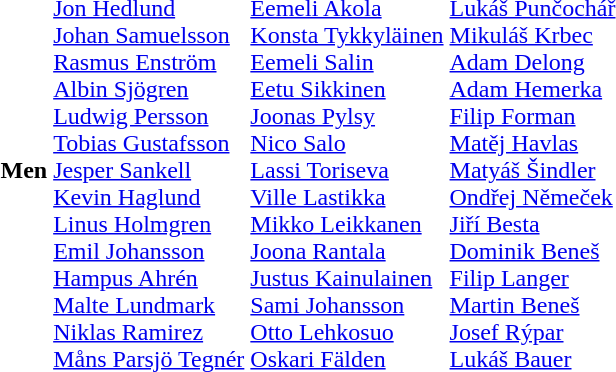<table>
<tr>
<th scope="row">Men</th>
<td><br><a href='#'>Jon Hedlund</a><br><a href='#'>Johan Samuelsson</a><br><a href='#'>Rasmus Enström</a><br><a href='#'>Albin Sjögren</a><br><a href='#'>Ludwig Persson</a><br><a href='#'>Tobias Gustafsson</a><br><a href='#'>Jesper Sankell</a><br><a href='#'>Kevin Haglund</a><br><a href='#'>Linus Holmgren</a><br><a href='#'>Emil Johansson</a><br><a href='#'>Hampus Ahrén</a><br><a href='#'>Malte Lundmark</a><br><a href='#'>Niklas Ramirez</a><br><a href='#'>Måns Parsjö Tegnér</a></td>
<td><br><a href='#'>Eemeli Akola</a><br><a href='#'>Konsta Tykkyläinen</a><br><a href='#'>Eemeli Salin</a><br><a href='#'>Eetu Sikkinen</a><br><a href='#'>Joonas Pylsy</a><br><a href='#'>Nico Salo</a><br><a href='#'>Lassi Toriseva</a><br><a href='#'>Ville Lastikka</a><br><a href='#'>Mikko Leikkanen</a><br><a href='#'>Joona Rantala</a><br><a href='#'>Justus Kainulainen</a><br><a href='#'>Sami Johansson</a><br><a href='#'>Otto Lehkosuo</a><br><a href='#'>Oskari Fälden</a></td>
<td><br><a href='#'>Lukáš Punčochář</a><br><a href='#'>Mikuláš Krbec</a><br><a href='#'>Adam Delong</a><br><a href='#'>Adam Hemerka</a><br><a href='#'>Filip Forman</a><br><a href='#'>Matěj Havlas</a><br><a href='#'>Matyáš Šindler</a><br><a href='#'>Ondřej Němeček</a><br><a href='#'>Jiří Besta</a><br><a href='#'>Dominik Beneš</a><br><a href='#'>Filip Langer</a><br><a href='#'>Martin Beneš</a><br><a href='#'>Josef Rýpar</a><br><a href='#'>Lukáš Bauer</a></td>
</tr>
</table>
